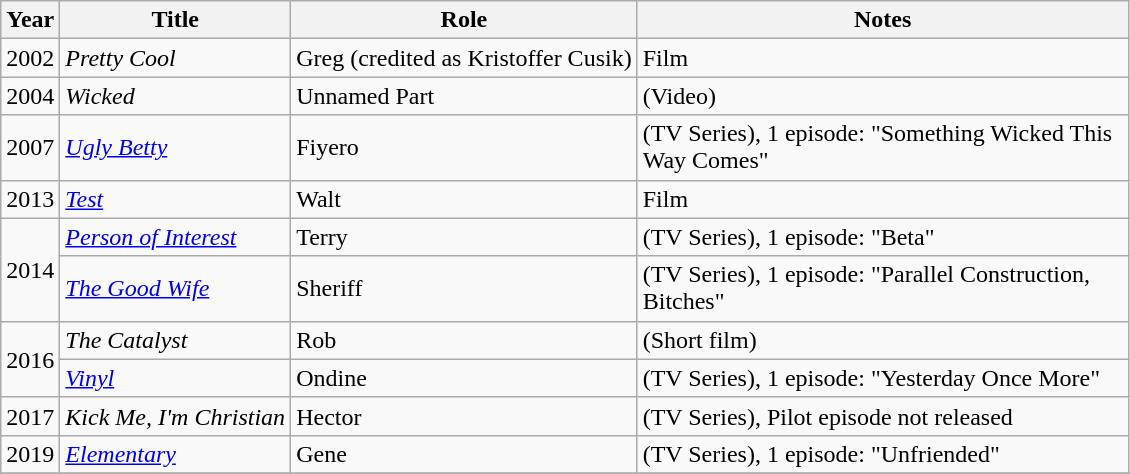<table class="wikitable sortable">
<tr>
<th>Year</th>
<th>Title</th>
<th>Role</th>
<th class="unsortable" style="width:20em;">Notes</th>
</tr>
<tr>
<td>2002</td>
<td><em>Pretty Cool</em></td>
<td>Greg (credited as Kristoffer Cusik)</td>
<td>Film</td>
</tr>
<tr>
<td>2004</td>
<td><em>Wicked</em></td>
<td>Unnamed Part</td>
<td>(Video)</td>
</tr>
<tr>
<td>2007</td>
<td><em><a href='#'>Ugly Betty</a></em></td>
<td>Fiyero</td>
<td>(TV Series), 1 episode: "Something Wicked This Way Comes"</td>
</tr>
<tr>
<td>2013</td>
<td><em><a href='#'>Test</a></em></td>
<td>Walt</td>
<td>Film</td>
</tr>
<tr>
<td rowspan="2">2014</td>
<td><em><a href='#'>Person of Interest</a></em></td>
<td>Terry</td>
<td>(TV Series), 1 episode: "Beta"</td>
</tr>
<tr>
<td><em><a href='#'>The Good Wife</a></em></td>
<td>Sheriff</td>
<td>(TV Series), 1 episode: "Parallel Construction, Bitches"</td>
</tr>
<tr>
<td rowspan="2">2016</td>
<td><em>The Catalyst</em></td>
<td>Rob</td>
<td>(Short film)</td>
</tr>
<tr>
<td><em><a href='#'>Vinyl</a></em></td>
<td>Ondine</td>
<td>(TV Series), 1 episode: "Yesterday Once More"</td>
</tr>
<tr>
<td>2017</td>
<td><em>Kick Me, I'm Christian</em></td>
<td>Hector</td>
<td>(TV Series), Pilot episode not released</td>
</tr>
<tr>
<td>2019</td>
<td><em><a href='#'>Elementary</a></em></td>
<td>Gene</td>
<td>(TV Series), 1 episode: "Unfriended"</td>
</tr>
<tr>
</tr>
</table>
